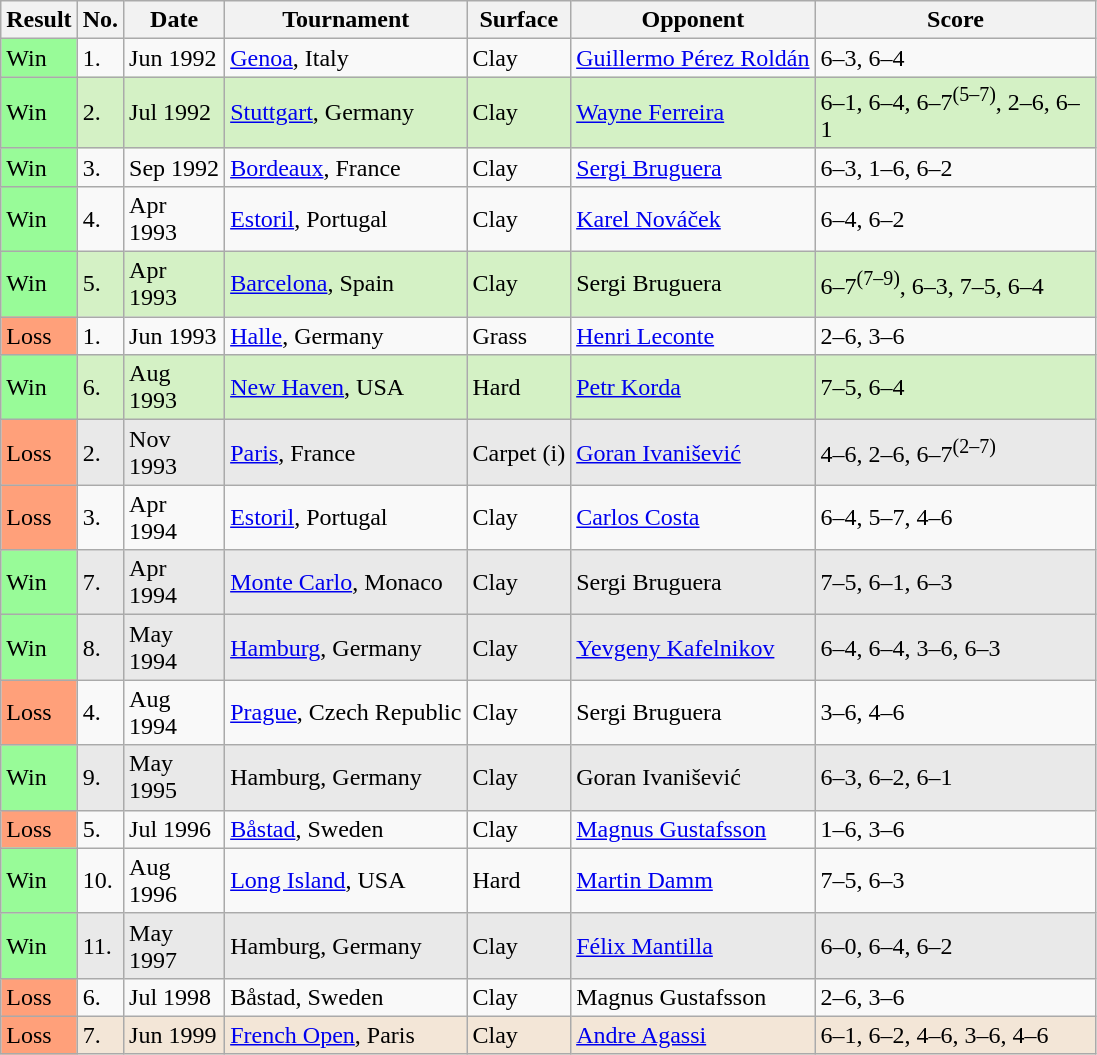<table class="sortable wikitable">
<tr>
<th style="width:40px">Result</th>
<th>No.</th>
<th style="width:60px">Date</th>
<th>Tournament</th>
<th>Surface</th>
<th>Opponent</th>
<th style="width:180px" class="unsortable">Score</th>
</tr>
<tr>
<td style="background:#98fb98;">Win</td>
<td>1.</td>
<td>Jun 1992</td>
<td><a href='#'>Genoa</a>, Italy</td>
<td>Clay</td>
<td> <a href='#'>Guillermo Pérez Roldán</a></td>
<td>6–3, 6–4</td>
</tr>
<tr style="background:#d4f1c5;">
<td style="background:#98fb98;">Win</td>
<td>2.</td>
<td>Jul 1992</td>
<td><a href='#'>Stuttgart</a>, Germany</td>
<td>Clay</td>
<td> <a href='#'>Wayne Ferreira</a></td>
<td>6–1, 6–4, 6–7<sup>(5–7)</sup>, 2–6, 6–1</td>
</tr>
<tr>
<td style="background:#98fb98;">Win</td>
<td>3.</td>
<td>Sep 1992</td>
<td><a href='#'>Bordeaux</a>, France</td>
<td>Clay</td>
<td> <a href='#'>Sergi Bruguera</a></td>
<td>6–3, 1–6, 6–2</td>
</tr>
<tr>
<td style="background:#98fb98;">Win</td>
<td>4.</td>
<td>Apr 1993</td>
<td><a href='#'>Estoril</a>, Portugal</td>
<td>Clay</td>
<td> <a href='#'>Karel Nováček</a></td>
<td>6–4, 6–2</td>
</tr>
<tr style="background:#d4f1c5;">
<td style="background:#98fb98;">Win</td>
<td>5.</td>
<td>Apr 1993</td>
<td><a href='#'>Barcelona</a>, Spain</td>
<td>Clay</td>
<td> Sergi Bruguera</td>
<td>6–7<sup>(7–9)</sup>, 6–3, 7–5, 6–4</td>
</tr>
<tr>
<td style="background:#ffa07a;">Loss</td>
<td>1.</td>
<td>Jun 1993</td>
<td><a href='#'>Halle</a>, Germany</td>
<td>Grass</td>
<td> <a href='#'>Henri Leconte</a></td>
<td>2–6, 3–6</td>
</tr>
<tr style="background:#d4f1c5;">
<td style="background:#98fb98;">Win</td>
<td>6.</td>
<td>Aug 1993</td>
<td><a href='#'>New Haven</a>, USA</td>
<td>Hard</td>
<td> <a href='#'>Petr Korda</a></td>
<td>7–5, 6–4</td>
</tr>
<tr style="background:#e9e9e9;">
<td style="background:#ffa07a;">Loss</td>
<td>2.</td>
<td>Nov 1993</td>
<td><a href='#'>Paris</a>, France</td>
<td>Carpet (i)</td>
<td> <a href='#'>Goran Ivanišević</a></td>
<td>4–6, 2–6, 6–7<sup>(2–7)</sup></td>
</tr>
<tr>
<td style="background:#ffa07a;">Loss</td>
<td>3.</td>
<td>Apr 1994</td>
<td><a href='#'>Estoril</a>, Portugal</td>
<td>Clay</td>
<td> <a href='#'>Carlos Costa</a></td>
<td>6–4, 5–7, 4–6</td>
</tr>
<tr style="background:#e9e9e9;">
<td style="background:#98fb98;">Win</td>
<td>7.</td>
<td>Apr 1994</td>
<td><a href='#'>Monte Carlo</a>, Monaco</td>
<td>Clay</td>
<td> Sergi Bruguera</td>
<td>7–5, 6–1, 6–3</td>
</tr>
<tr style="background:#e9e9e9;">
<td style="background:#98fb98;">Win</td>
<td>8.</td>
<td>May 1994</td>
<td><a href='#'>Hamburg</a>, Germany</td>
<td>Clay</td>
<td> <a href='#'>Yevgeny Kafelnikov</a></td>
<td>6–4, 6–4, 3–6, 6–3</td>
</tr>
<tr>
<td style="background:#ffa07a;">Loss</td>
<td>4.</td>
<td>Aug 1994</td>
<td><a href='#'>Prague</a>, Czech Republic</td>
<td>Clay</td>
<td> Sergi Bruguera</td>
<td>3–6, 4–6</td>
</tr>
<tr style="background:#e9e9e9;">
<td style="background:#98fb98;">Win</td>
<td>9.</td>
<td>May 1995</td>
<td>Hamburg, Germany</td>
<td>Clay</td>
<td> Goran Ivanišević</td>
<td>6–3, 6–2, 6–1</td>
</tr>
<tr>
<td style="background:#ffa07a;">Loss</td>
<td>5.</td>
<td>Jul 1996</td>
<td><a href='#'>Båstad</a>, Sweden</td>
<td>Clay</td>
<td> <a href='#'>Magnus Gustafsson</a></td>
<td>1–6, 3–6</td>
</tr>
<tr>
<td style="background:#98fb98;">Win</td>
<td>10.</td>
<td>Aug 1996</td>
<td><a href='#'>Long Island</a>, USA</td>
<td>Hard</td>
<td> <a href='#'>Martin Damm</a></td>
<td>7–5, 6–3</td>
</tr>
<tr style="background:#e9e9e9;">
<td style="background:#98fb98;">Win</td>
<td>11.</td>
<td>May 1997</td>
<td>Hamburg, Germany</td>
<td>Clay</td>
<td> <a href='#'>Félix Mantilla</a></td>
<td>6–0, 6–4, 6–2</td>
</tr>
<tr>
<td style="background:#ffa07a;">Loss</td>
<td>6.</td>
<td>Jul 1998</td>
<td>Båstad, Sweden</td>
<td>Clay</td>
<td> Magnus Gustafsson</td>
<td>2–6, 3–6</td>
</tr>
<tr style="background:#f3e6d7;">
<td style="background:#ffa07a;">Loss</td>
<td>7.</td>
<td>Jun 1999</td>
<td><a href='#'>French Open</a>, Paris</td>
<td>Clay</td>
<td> <a href='#'>Andre Agassi</a></td>
<td>6–1, 6–2, 4–6, 3–6, 4–6</td>
</tr>
</table>
